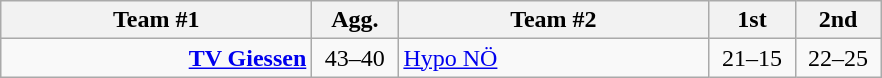<table class=wikitable style="text-align:center">
<tr>
<th width=200>Team #1</th>
<th width=50>Agg.</th>
<th width=200>Team #2</th>
<th width=50>1st</th>
<th width=50>2nd</th>
</tr>
<tr>
<td align=right><strong><a href='#'>TV Giessen</a></strong> </td>
<td>43–40</td>
<td align=left> <a href='#'>Hypo NÖ</a></td>
<td align=center>21–15</td>
<td align=center>22–25</td>
</tr>
</table>
